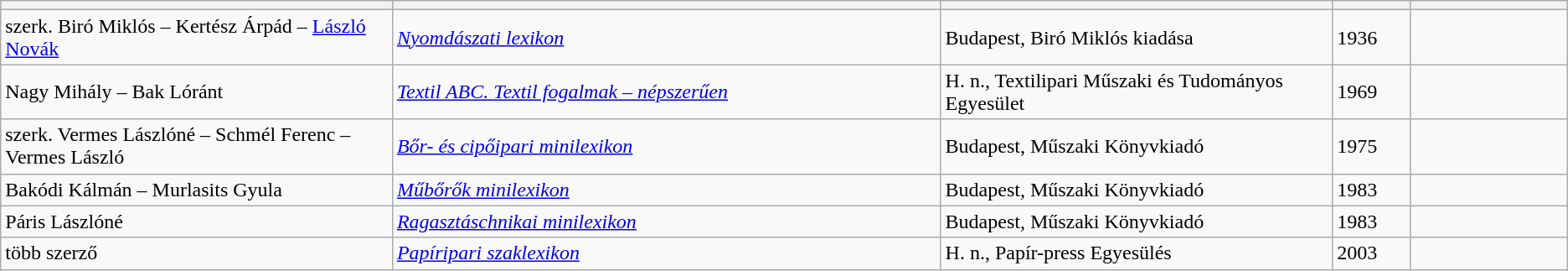<table class="wikitable sortable">
<tr>
<th bgcolor="#DAA520" width="25%"></th>
<th bgcolor="#DAA520" width="35%"></th>
<th bgcolor="#DAA520" width="25%"></th>
<th bgcolor="#DAA520" width="5%"></th>
<th bgcolor="#DAA520" width="10%"></th>
</tr>
<tr>
<td>szerk. Biró Miklós – Kertész Árpád – <a href='#'>László Novák</a></td>
<td><em><a href='#'>Nyomdászati lexikon</a></em></td>
<td>Budapest, Biró Miklós kiadása</td>
<td>1936</td>
<td></td>
</tr>
<tr>
<td>Nagy Mihály – Bak Lóránt</td>
<td><em><a href='#'>Textil ABC. Textil fogalmak – népszerűen</a></em></td>
<td>H. n., Textilipari Műszaki és Tudományos Egyesület</td>
<td>1969</td>
<td></td>
</tr>
<tr>
<td>szerk. Vermes Lászlóné – Schmél Ferenc – Vermes László</td>
<td><em><a href='#'>Bőr- és cipőipari minilexikon</a></em></td>
<td>Budapest, Műszaki Könyvkiadó</td>
<td>1975</td>
<td></td>
</tr>
<tr>
<td>Bakódi Kálmán – Murlasits Gyula</td>
<td><em><a href='#'>Műbőrők minilexikon</a></em></td>
<td>Budapest, Műszaki Könyvkiadó</td>
<td>1983</td>
<td></td>
</tr>
<tr>
<td>Páris Lászlóné</td>
<td><em><a href='#'>Ragasztáschnikai minilexikon</a></em></td>
<td>Budapest, Műszaki Könyvkiadó</td>
<td>1983</td>
<td></td>
</tr>
<tr>
<td>több szerző</td>
<td><em><a href='#'>Papíripari szaklexikon</a></em></td>
<td>H. n., Papír-press Egyesülés</td>
<td>2003</td>
<td></td>
</tr>
</table>
